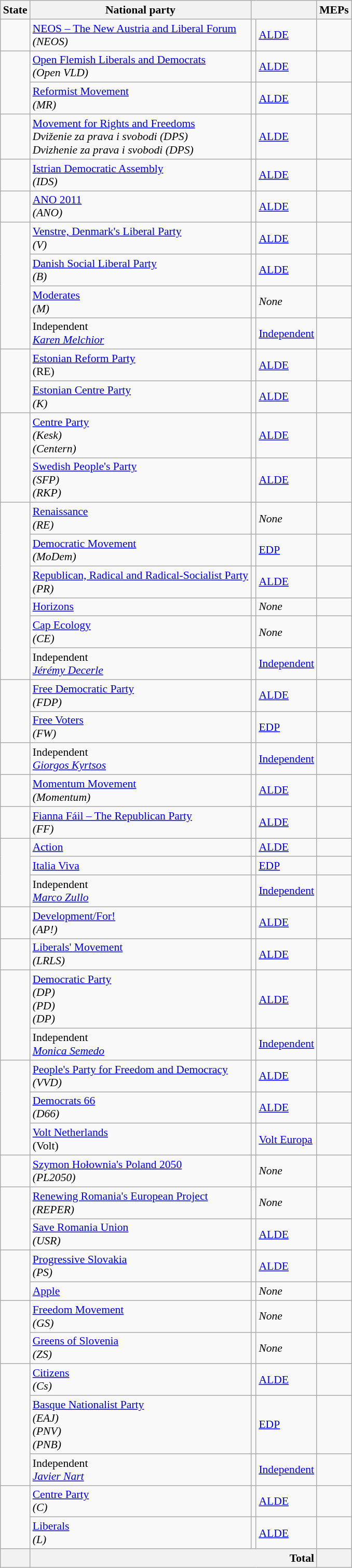<table class="wikitable sortable mw-collapsible mw-collapsed" style="font-size:90%">
<tr>
<th>State</th>
<th>National party</th>
<th colspan=2></th>
<th>MEPs</th>
</tr>
<tr>
<td></td>
<td><a href='#'>NEOS – The New Austria and Liberal Forum</a><br> <em>(NEOS)</em></td>
<td></td>
<td><a href='#'>ALDE</a></td>
<td></td>
</tr>
<tr>
<td rowspan=2></td>
<td><a href='#'>Open Flemish Liberals and Democrats</a><br><em> (Open VLD)</em></td>
<td></td>
<td><a href='#'>ALDE</a></td>
<td></td>
</tr>
<tr>
<td><a href='#'>Reformist Movement</a><br> <em>(MR)</em></td>
<td></td>
<td><a href='#'>ALDE</a></td>
<td></td>
</tr>
<tr>
<td></td>
<td><a href='#'>Movement for Rights and Freedoms</a><br><em>Dviženie za prava i svobodi (DPS)<br>Dvizhenie za prava i svobodi (DPS)</em></td>
<td></td>
<td><a href='#'>ALDE</a></td>
<td></td>
</tr>
<tr>
<td></td>
<td><a href='#'>Istrian Democratic Assembly</a><br> <em>(IDS)</em></td>
<td></td>
<td><a href='#'>ALDE</a></td>
<td></td>
</tr>
<tr>
<td></td>
<td><a href='#'>ANO 2011</a><br> <em>(ANO)</em></td>
<td></td>
<td><a href='#'>ALDE</a></td>
<td></td>
</tr>
<tr>
<td rowspan=4></td>
<td><a href='#'>Venstre, Denmark's Liberal Party</a><br> <em>(V)</em></td>
<td></td>
<td><a href='#'>ALDE</a></td>
<td></td>
</tr>
<tr>
<td><a href='#'>Danish Social Liberal Party</a><br> <em>(B)</em></td>
<td></td>
<td><a href='#'>ALDE</a></td>
<td></td>
</tr>
<tr>
<td><a href='#'>Moderates</a><br> <em>(M)</em></td>
<td></td>
<td><em>None</em></td>
<td></td>
</tr>
<tr>
<td>Independent<br><em><a href='#'>Karen Melchior</a></em></td>
<td></td>
<td><a href='#'>Independent</a></td>
<td></td>
</tr>
<tr>
<td rowspan=2></td>
<td><a href='#'>Estonian Reform Party</a><br> (RE)</td>
<td></td>
<td><a href='#'>ALDE</a></td>
<td></td>
</tr>
<tr>
<td><a href='#'>Estonian Centre Party</a><br> <em>(K)</em></td>
<td></td>
<td><a href='#'>ALDE</a></td>
<td></td>
</tr>
<tr>
<td rowspan=2></td>
<td><a href='#'>Centre Party</a><br> <em>(Kesk)</em><br> <em>(Centern)</em></td>
<td></td>
<td><a href='#'>ALDE</a></td>
<td></td>
</tr>
<tr>
<td><a href='#'>Swedish People's Party</a><br> <em>(SFP)</em><br> <em>(RKP)</em></td>
<td></td>
<td><a href='#'>ALDE</a></td>
<td></td>
</tr>
<tr>
<td rowspan=6></td>
<td><a href='#'>Renaissance</a><br> <em>(RE)</em></td>
<td></td>
<td><em>None</em></td>
<td></td>
</tr>
<tr>
<td><a href='#'>Democratic Movement</a><br> <em>(MoDem)</em></td>
<td></td>
<td><a href='#'>EDP</a></td>
<td></td>
</tr>
<tr>
<td><a href='#'>Republican, Radical and Radical-Socialist Party</a><br> <em>(PR)</em></td>
<td></td>
<td><a href='#'>ALDE</a></td>
<td></td>
</tr>
<tr>
<td><a href='#'>Horizons</a><br></td>
<td></td>
<td><em>None</em></td>
<td></td>
</tr>
<tr>
<td><a href='#'>Cap Ecology</a><br> <em>(CE)</em></td>
<td></td>
<td><em>None</em></td>
<td></td>
</tr>
<tr>
<td>Independent<br><em><a href='#'>Jérémy Decerle</a></em></td>
<td></td>
<td><a href='#'>Independent</a></td>
<td></td>
</tr>
<tr>
<td rowspan=2></td>
<td><a href='#'>Free Democratic Party</a><br> <em>(FDP)</em></td>
<td></td>
<td><a href='#'>ALDE</a></td>
<td></td>
</tr>
<tr>
<td><a href='#'>Free Voters</a><br> <em>(FW)</em></td>
<td></td>
<td><a href='#'>EDP</a></td>
<td></td>
</tr>
<tr>
<td></td>
<td>Independent<br><em><a href='#'>Giorgos Kyrtsos</a></em></td>
<td></td>
<td><a href='#'>Independent</a></td>
<td></td>
</tr>
<tr>
<td></td>
<td><a href='#'>Momentum Movement</a><br> <em>(Momentum)</em></td>
<td></td>
<td><a href='#'>ALDE</a></td>
<td></td>
</tr>
<tr>
<td></td>
<td><a href='#'>Fianna Fáil – The Republican Party</a><br> <em>(FF)</em></td>
<td></td>
<td><a href='#'>ALDE</a></td>
<td></td>
</tr>
<tr>
<td rowspan=3></td>
<td><a href='#'>Action</a><br></td>
<td></td>
<td><a href='#'>ALDE</a></td>
<td></td>
</tr>
<tr>
<td><a href='#'>Italia Viva</a><br></td>
<td></td>
<td><a href='#'>EDP</a></td>
<td></td>
</tr>
<tr>
<td>Independent<br><em><a href='#'>Marco Zullo</a></em></td>
<td></td>
<td><a href='#'>Independent</a></td>
<td></td>
</tr>
<tr>
<td></td>
<td><a href='#'>Development/For!</a><br> <em>(AP!)</em></td>
<td></td>
<td><a href='#'>ALDE</a></td>
<td></td>
</tr>
<tr>
<td></td>
<td><a href='#'>Liberals' Movement</a><br> <em>(LRLS)</em></td>
<td></td>
<td><a href='#'>ALDE</a></td>
<td></td>
</tr>
<tr>
<td rowspan=2></td>
<td><a href='#'>Democratic Party</a><br> <em>(DP)</em><br> <em>(PD)</em><br> <em>(DP)</em></td>
<td></td>
<td><a href='#'>ALDE</a></td>
<td></td>
</tr>
<tr>
<td>Independent<br><em><a href='#'>Monica Semedo</a></em></td>
<td></td>
<td><a href='#'>Independent</a></td>
<td></td>
</tr>
<tr>
<td rowspan=3></td>
<td><a href='#'>People's Party for Freedom and Democracy</a><br> <em>(VVD)</em></td>
<td></td>
<td><a href='#'>ALDE</a></td>
<td></td>
</tr>
<tr>
<td><a href='#'>Democrats 66</a><br> <em>(D66)</em></td>
<td></td>
<td><a href='#'>ALDE</a></td>
<td></td>
</tr>
<tr>
<td><a href='#'>Volt Netherlands</a><br> (Volt)</td>
<td></td>
<td><a href='#'>Volt Europa</a></td>
<td></td>
</tr>
<tr>
<td></td>
<td><a href='#'>Szymon Hołownia's Poland 2050</a><br> <em>(PL2050)</em></td>
<td></td>
<td><em>None</em></td>
<td></td>
</tr>
<tr>
<td rowspan=2></td>
<td><a href='#'>Renewing Romania's European Project</a><br> <em>(REPER)</em></td>
<td></td>
<td><em>None</em></td>
<td></td>
</tr>
<tr>
<td><a href='#'>Save Romania Union</a><br> <em>(USR)</em></td>
<td></td>
<td><a href='#'>ALDE</a></td>
<td></td>
</tr>
<tr>
<td rowspan=2></td>
<td><a href='#'>Progressive Slovakia</a><br> <em>(PS)</em></td>
<td></td>
<td><a href='#'>ALDE</a></td>
<td></td>
</tr>
<tr>
<td><a href='#'>Apple</a><br></td>
<td></td>
<td><em>None</em></td>
<td></td>
</tr>
<tr>
<td rowspan=2></td>
<td><a href='#'>Freedom Movement</a><br> <em>(GS)</em></td>
<td></td>
<td><em>None</em></td>
<td></td>
</tr>
<tr>
<td><a href='#'>Greens of Slovenia</a><br> <em>(ZS)</em></td>
<td></td>
<td><em>None</em></td>
<td></td>
</tr>
<tr>
<td rowspan=3></td>
<td><a href='#'>Citizens</a><br> <em>(Cs)</em></td>
<td></td>
<td><a href='#'>ALDE</a></td>
<td></td>
</tr>
<tr>
<td><a href='#'>Basque Nationalist Party</a><br> <em>(EAJ)</em><br> <em>(PNV)</em><br> <em>(PNB)</em></td>
<td></td>
<td><a href='#'>EDP</a></td>
<td></td>
</tr>
<tr>
<td>Independent<br><em><a href='#'>Javier Nart</a></em></td>
<td></td>
<td><a href='#'>Independent</a></td>
<td></td>
</tr>
<tr>
<td rowspan=2></td>
<td><a href='#'>Centre Party</a><br> <em>(C)</em></td>
<td></td>
<td><a href='#'>ALDE</a></td>
<td></td>
</tr>
<tr>
<td><a href='#'>Liberals</a><br> <em>(L)</em></td>
<td></td>
<td><a href='#'>ALDE</a></td>
<td></td>
</tr>
<tr>
<th style="text-align:left"></th>
<th colspan=3 style="text-align:right">Total</th>
<th></th>
</tr>
</table>
